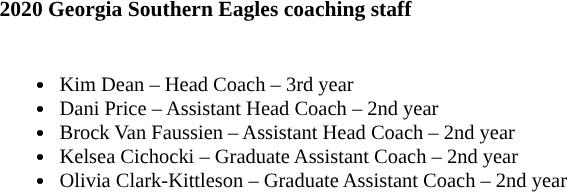<table class="toccolours" style="text-align: left; font-size:90%;">
<tr>
<th colspan="9">2020 Georgia Southern Eagles coaching staff</th>
</tr>
<tr>
<td style="font-size: 95%;" valign="top"><br><ul><li>Kim Dean – Head Coach – 3rd year</li><li>Dani Price – Assistant Head Coach – 2nd year</li><li>Brock Van Faussien – Assistant Head Coach – 2nd year</li><li>Kelsea Cichocki – Graduate Assistant Coach – 2nd year</li><li>Olivia Clark-Kittleson – Graduate Assistant Coach – 2nd year</li></ul></td>
</tr>
</table>
